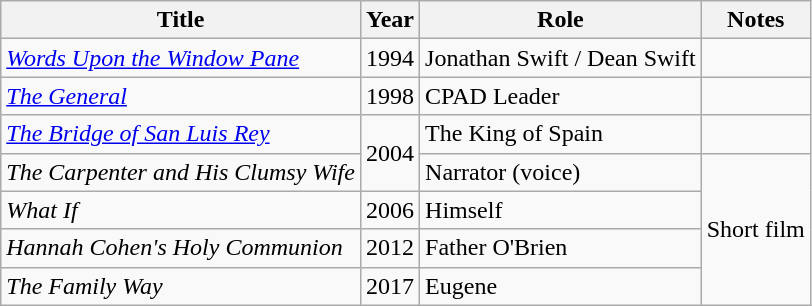<table class="wikitable sortable">
<tr>
<th>Title</th>
<th>Year</th>
<th>Role</th>
<th>Notes</th>
</tr>
<tr>
<td><em><a href='#'>Words Upon the Window Pane</a></em></td>
<td>1994</td>
<td>Jonathan Swift / Dean Swift</td>
<td></td>
</tr>
<tr>
<td><em><a href='#'>The General</a></em></td>
<td>1998</td>
<td>CPAD Leader</td>
<td></td>
</tr>
<tr>
<td><em><a href='#'>The Bridge of San Luis Rey</a></em></td>
<td rowspan=2>2004</td>
<td>The King of Spain</td>
<td></td>
</tr>
<tr>
<td><em>The Carpenter and His Clumsy Wife</em></td>
<td>Narrator (voice)</td>
<td rowspan=4>Short film</td>
</tr>
<tr>
<td><em>What If</em></td>
<td>2006</td>
<td>Himself</td>
</tr>
<tr>
<td><em>Hannah Cohen's Holy Communion</em></td>
<td>2012</td>
<td>Father O'Brien</td>
</tr>
<tr>
<td><em>The Family Way</em></td>
<td>2017</td>
<td>Eugene</td>
</tr>
</table>
